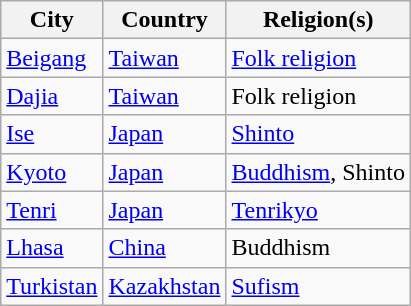<table class="wikitable">
<tr>
<th>City</th>
<th>Country</th>
<th>Religion(s)</th>
</tr>
<tr>
<td><a href='#'>Beigang</a></td>
<td> <a href='#'>Taiwan</a></td>
<td><a href='#'>Folk religion</a></td>
</tr>
<tr>
<td><a href='#'>Dajia</a></td>
<td> <a href='#'>Taiwan</a></td>
<td>Folk religion</td>
</tr>
<tr>
<td><a href='#'>Ise</a></td>
<td> <a href='#'>Japan</a></td>
<td><a href='#'>Shinto</a></td>
</tr>
<tr>
<td><a href='#'>Kyoto</a></td>
<td> <a href='#'>Japan</a></td>
<td><a href='#'>Buddhism</a>, Shinto</td>
</tr>
<tr>
<td><a href='#'>Tenri</a></td>
<td> <a href='#'>Japan</a></td>
<td><a href='#'>Tenrikyo</a></td>
</tr>
<tr>
<td><a href='#'>Lhasa</a></td>
<td> <a href='#'>China</a></td>
<td>Buddhism</td>
</tr>
<tr>
<td><a href='#'>Turkistan</a></td>
<td> <a href='#'>Kazakhstan</a></td>
<td><a href='#'>Sufism</a></td>
</tr>
</table>
